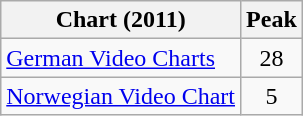<table class="wikitable sortable">
<tr>
<th>Chart (2011)</th>
<th>Peak</th>
</tr>
<tr>
<td><a href='#'>German Video Charts</a></td>
<td align="center">28</td>
</tr>
<tr>
<td><a href='#'>Norwegian Video Chart</a></td>
<td align="center">5</td>
</tr>
</table>
